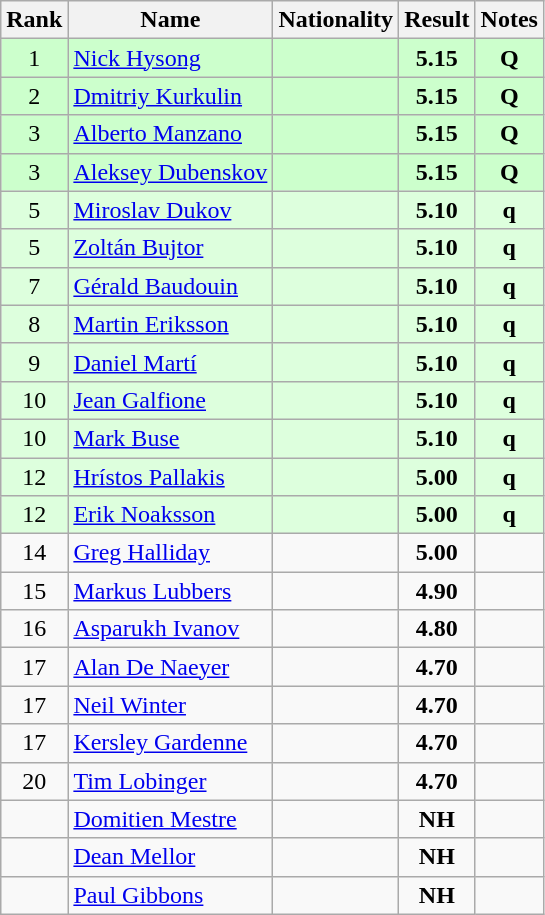<table class="wikitable sortable" style="text-align:center">
<tr>
<th>Rank</th>
<th>Name</th>
<th>Nationality</th>
<th>Result</th>
<th>Notes</th>
</tr>
<tr bgcolor=ccffcc>
<td>1</td>
<td align=left><a href='#'>Nick Hysong</a></td>
<td align=left></td>
<td><strong>5.15</strong></td>
<td><strong>Q</strong></td>
</tr>
<tr bgcolor=ccffcc>
<td>2</td>
<td align=left><a href='#'>Dmitriy Kurkulin</a></td>
<td align=left></td>
<td><strong>5.15</strong></td>
<td><strong>Q</strong></td>
</tr>
<tr bgcolor=ccffcc>
<td>3</td>
<td align=left><a href='#'>Alberto Manzano</a></td>
<td align=left></td>
<td><strong>5.15</strong></td>
<td><strong>Q</strong></td>
</tr>
<tr bgcolor=ccffcc>
<td>3</td>
<td align=left><a href='#'>Aleksey Dubenskov</a></td>
<td align=left></td>
<td><strong>5.15</strong></td>
<td><strong>Q</strong></td>
</tr>
<tr bgcolor=ddffdd>
<td>5</td>
<td align=left><a href='#'>Miroslav Dukov</a></td>
<td align=left></td>
<td><strong>5.10</strong></td>
<td><strong>q</strong></td>
</tr>
<tr bgcolor=ddffdd>
<td>5</td>
<td align=left><a href='#'>Zoltán Bujtor</a></td>
<td align=left></td>
<td><strong>5.10</strong></td>
<td><strong>q</strong></td>
</tr>
<tr bgcolor=ddffdd>
<td>7</td>
<td align=left><a href='#'>Gérald Baudouin</a></td>
<td align=left></td>
<td><strong>5.10</strong></td>
<td><strong>q</strong></td>
</tr>
<tr bgcolor=ddffdd>
<td>8</td>
<td align=left><a href='#'>Martin Eriksson</a></td>
<td align=left></td>
<td><strong>5.10</strong></td>
<td><strong>q</strong></td>
</tr>
<tr bgcolor=ddffdd>
<td>9</td>
<td align=left><a href='#'>Daniel Martí</a></td>
<td align=left></td>
<td><strong>5.10</strong></td>
<td><strong>q</strong></td>
</tr>
<tr bgcolor=ddffdd>
<td>10</td>
<td align=left><a href='#'>Jean Galfione</a></td>
<td align=left></td>
<td><strong>5.10</strong></td>
<td><strong>q</strong></td>
</tr>
<tr bgcolor=ddffdd>
<td>10</td>
<td align=left><a href='#'>Mark Buse</a></td>
<td align=left></td>
<td><strong>5.10</strong></td>
<td><strong>q</strong></td>
</tr>
<tr bgcolor=ddffdd>
<td>12</td>
<td align=left><a href='#'>Hrístos Pallakis</a></td>
<td align=left></td>
<td><strong>5.00</strong></td>
<td><strong>q</strong></td>
</tr>
<tr bgcolor=ddffdd>
<td>12</td>
<td align=left><a href='#'>Erik Noaksson</a></td>
<td align=left></td>
<td><strong>5.00</strong></td>
<td><strong>q</strong></td>
</tr>
<tr>
<td>14</td>
<td align=left><a href='#'>Greg Halliday</a></td>
<td align=left></td>
<td><strong>5.00</strong></td>
<td></td>
</tr>
<tr>
<td>15</td>
<td align=left><a href='#'>Markus Lubbers</a></td>
<td align=left></td>
<td><strong>4.90</strong></td>
<td></td>
</tr>
<tr>
<td>16</td>
<td align=left><a href='#'>Asparukh Ivanov</a></td>
<td align=left></td>
<td><strong>4.80</strong></td>
<td></td>
</tr>
<tr>
<td>17</td>
<td align=left><a href='#'>Alan De Naeyer</a></td>
<td align=left></td>
<td><strong>4.70</strong></td>
<td></td>
</tr>
<tr>
<td>17</td>
<td align=left><a href='#'>Neil Winter</a></td>
<td align=left></td>
<td><strong>4.70</strong></td>
<td></td>
</tr>
<tr>
<td>17</td>
<td align=left><a href='#'>Kersley Gardenne</a></td>
<td align=left></td>
<td><strong>4.70</strong></td>
<td></td>
</tr>
<tr>
<td>20</td>
<td align=left><a href='#'>Tim Lobinger</a></td>
<td align=left></td>
<td><strong>4.70</strong></td>
<td></td>
</tr>
<tr>
<td></td>
<td align=left><a href='#'>Domitien Mestre</a></td>
<td align=left></td>
<td><strong>NH</strong></td>
<td></td>
</tr>
<tr>
<td></td>
<td align=left><a href='#'>Dean Mellor</a></td>
<td align=left></td>
<td><strong>NH</strong></td>
<td></td>
</tr>
<tr>
<td></td>
<td align=left><a href='#'>Paul Gibbons</a></td>
<td align=left></td>
<td><strong>NH</strong></td>
<td></td>
</tr>
</table>
